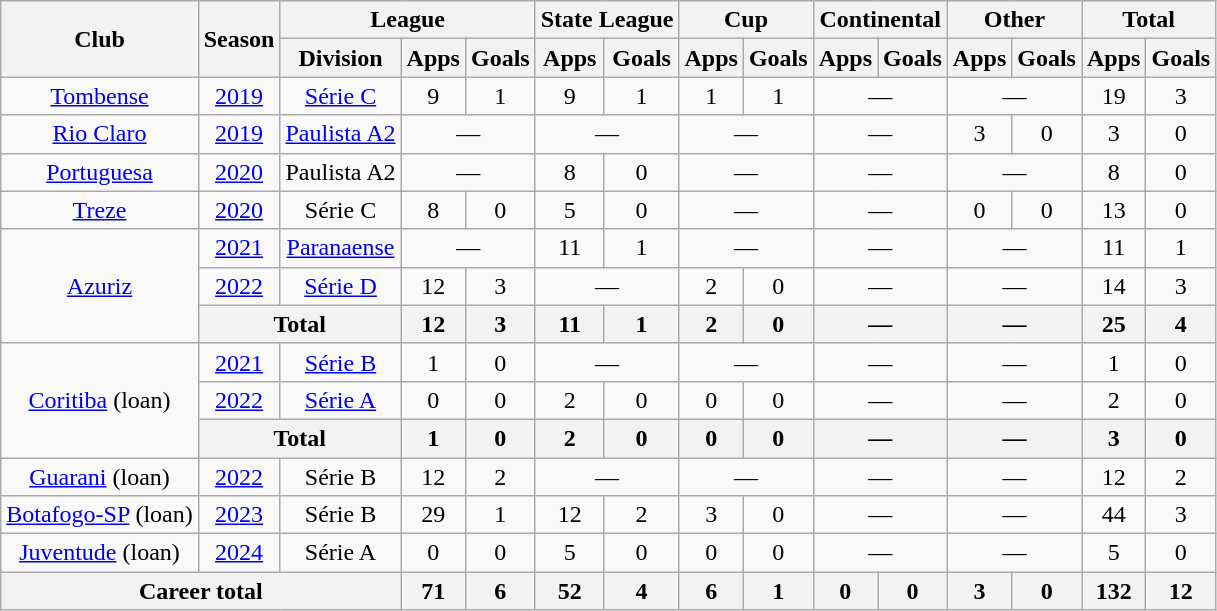<table class="wikitable" style="text-align: center;">
<tr>
<th rowspan="2">Club</th>
<th rowspan="2">Season</th>
<th colspan="3">League</th>
<th colspan="2">State League</th>
<th colspan="2">Cup</th>
<th colspan="2">Continental</th>
<th colspan="2">Other</th>
<th colspan="2">Total</th>
</tr>
<tr>
<th>Division</th>
<th>Apps</th>
<th>Goals</th>
<th>Apps</th>
<th>Goals</th>
<th>Apps</th>
<th>Goals</th>
<th>Apps</th>
<th>Goals</th>
<th>Apps</th>
<th>Goals</th>
<th>Apps</th>
<th>Goals</th>
</tr>
<tr>
<td valign="center"><a href='#'>Tombense</a></td>
<td><a href='#'>2019</a></td>
<td><a href='#'>Série C</a></td>
<td>9</td>
<td>1</td>
<td>9</td>
<td>1</td>
<td>1</td>
<td>1</td>
<td colspan="2">—</td>
<td colspan="2">—</td>
<td>19</td>
<td>3</td>
</tr>
<tr>
<td valign="center"><a href='#'>Rio Claro</a></td>
<td><a href='#'>2019</a></td>
<td><a href='#'>Paulista A2</a></td>
<td colspan="2">—</td>
<td colspan="2">—</td>
<td colspan="2">—</td>
<td colspan="2">—</td>
<td>3</td>
<td>0</td>
<td>3</td>
<td>0</td>
</tr>
<tr>
<td valign="center"><a href='#'>Portuguesa</a></td>
<td><a href='#'>2020</a></td>
<td>Paulista A2</td>
<td colspan="2">—</td>
<td>8</td>
<td>0</td>
<td colspan="2">—</td>
<td colspan="2">—</td>
<td colspan="2">—</td>
<td>8</td>
<td>0</td>
</tr>
<tr>
<td valign="center"><a href='#'>Treze</a></td>
<td><a href='#'>2020</a></td>
<td>Série C</td>
<td>8</td>
<td>0</td>
<td>5</td>
<td>0</td>
<td colspan="2">—</td>
<td colspan="2">—</td>
<td>0</td>
<td>0</td>
<td>13</td>
<td>0</td>
</tr>
<tr>
<td rowspan="3" valign="center"><a href='#'>Azuriz</a></td>
<td><a href='#'>2021</a></td>
<td><a href='#'>Paranaense</a></td>
<td colspan="2">—</td>
<td>11</td>
<td>1</td>
<td colspan="2">—</td>
<td colspan="2">—</td>
<td colspan="2">—</td>
<td>11</td>
<td>1</td>
</tr>
<tr>
<td><a href='#'>2022</a></td>
<td><a href='#'>Série D</a></td>
<td>12</td>
<td>3</td>
<td colspan="2">—</td>
<td>2</td>
<td>0</td>
<td colspan="2">—</td>
<td colspan="2">—</td>
<td>14</td>
<td>3</td>
</tr>
<tr>
<th colspan="2">Total</th>
<th>12</th>
<th>3</th>
<th>11</th>
<th>1</th>
<th>2</th>
<th>0</th>
<th colspan="2">—</th>
<th colspan="2">—</th>
<th>25</th>
<th>4</th>
</tr>
<tr>
<td rowspan="3" valign="center"><a href='#'>Coritiba</a> (loan)</td>
<td><a href='#'>2021</a></td>
<td><a href='#'>Série B</a></td>
<td>1</td>
<td>0</td>
<td colspan="2">—</td>
<td colspan="2">—</td>
<td colspan="2">—</td>
<td colspan="2">—</td>
<td>1</td>
<td>0</td>
</tr>
<tr>
<td><a href='#'>2022</a></td>
<td><a href='#'>Série A</a></td>
<td>0</td>
<td>0</td>
<td>2</td>
<td>0</td>
<td>0</td>
<td>0</td>
<td colspan="2">—</td>
<td colspan="2">—</td>
<td>2</td>
<td>0</td>
</tr>
<tr>
<th colspan="2">Total</th>
<th>1</th>
<th>0</th>
<th>2</th>
<th>0</th>
<th>0</th>
<th>0</th>
<th colspan="2">—</th>
<th colspan="2">—</th>
<th>3</th>
<th>0</th>
</tr>
<tr>
<td valign="center"><a href='#'>Guarani</a> (loan)</td>
<td><a href='#'>2022</a></td>
<td>Série B</td>
<td>12</td>
<td>2</td>
<td colspan="2">—</td>
<td colspan="2">—</td>
<td colspan="2">—</td>
<td colspan="2">—</td>
<td>12</td>
<td>2</td>
</tr>
<tr>
<td valign="center"><a href='#'>Botafogo-SP</a> (loan)</td>
<td><a href='#'>2023</a></td>
<td>Série B</td>
<td>29</td>
<td>1</td>
<td>12</td>
<td>2</td>
<td>3</td>
<td>0</td>
<td colspan="2">—</td>
<td colspan="2">—</td>
<td>44</td>
<td>3</td>
</tr>
<tr>
<td valign="center"><a href='#'>Juventude</a> (loan)</td>
<td><a href='#'>2024</a></td>
<td>Série A</td>
<td>0</td>
<td>0</td>
<td>5</td>
<td>0</td>
<td>0</td>
<td>0</td>
<td colspan="2">—</td>
<td colspan="2">—</td>
<td>5</td>
<td>0</td>
</tr>
<tr>
<th colspan="3"><strong>Career total</strong></th>
<th>71</th>
<th>6</th>
<th>52</th>
<th>4</th>
<th>6</th>
<th>1</th>
<th>0</th>
<th>0</th>
<th>3</th>
<th>0</th>
<th>132</th>
<th>12</th>
</tr>
</table>
